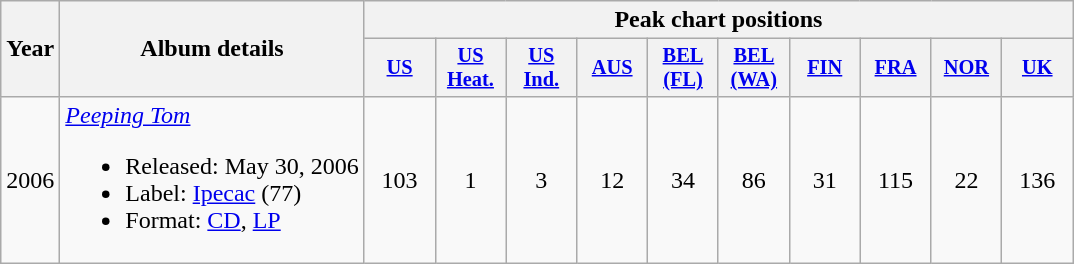<table class="wikitable">
<tr>
<th rowspan="2">Year</th>
<th rowspan="2">Album details</th>
<th colspan="10">Peak chart positions</th>
</tr>
<tr>
<th style="width:3em;font-size:85%;"><a href='#'>US</a><br></th>
<th style="width:3em;font-size:85%;"><a href='#'>US<br>Heat.</a><br></th>
<th style="width:3em;font-size:85%;"><a href='#'>US<br>Ind.</a><br></th>
<th style="width:3em;font-size:85%;"><a href='#'>AUS</a><br></th>
<th style="width:3em;font-size:85%;"><a href='#'>BEL<br>(FL)</a><br></th>
<th style="width:3em;font-size:85%;"><a href='#'>BEL<br>(WA)</a><br></th>
<th style="width:3em;font-size:85%;"><a href='#'>FIN</a><br></th>
<th style="width:3em;font-size:85%;"><a href='#'>FRA</a><br></th>
<th style="width:3em;font-size:85%;"><a href='#'>NOR</a><br></th>
<th style="width:3em;font-size:85%;"><a href='#'>UK</a><br></th>
</tr>
<tr>
<td>2006</td>
<td style="text-align:left;"><em><a href='#'>Peeping Tom</a></em><br><ul><li>Released: May 30, 2006</li><li>Label: <a href='#'>Ipecac</a> (77)</li><li>Format: <a href='#'>CD</a>, <a href='#'>LP</a></li></ul></td>
<td style="text-align:center;">103</td>
<td style="text-align:center;">1</td>
<td style="text-align:center;">3</td>
<td style="text-align:center;">12</td>
<td style="text-align:center;">34</td>
<td style="text-align:center;">86</td>
<td style="text-align:center;">31</td>
<td style="text-align:center;">115</td>
<td style="text-align:center;">22</td>
<td style="text-align:center;">136</td>
</tr>
</table>
